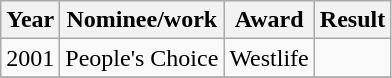<table class="wikitable">
<tr>
<th>Year</th>
<th>Nominee/work</th>
<th>Award</th>
<th>Result</th>
</tr>
<tr>
<td>2001</td>
<td>People's Choice</td>
<td>Westlife</td>
<td></td>
</tr>
<tr>
</tr>
</table>
